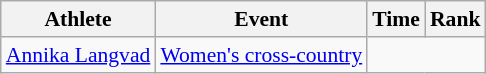<table class="wikitable" style="font-size:90%">
<tr>
<th>Athlete</th>
<th>Event</th>
<th>Time</th>
<th>Rank</th>
</tr>
<tr align=center>
<td align=left><a href='#'>Annika Langvad</a></td>
<td align=left><a href='#'>Women's cross-country</a></td>
<td colspan="2"></td>
</tr>
</table>
